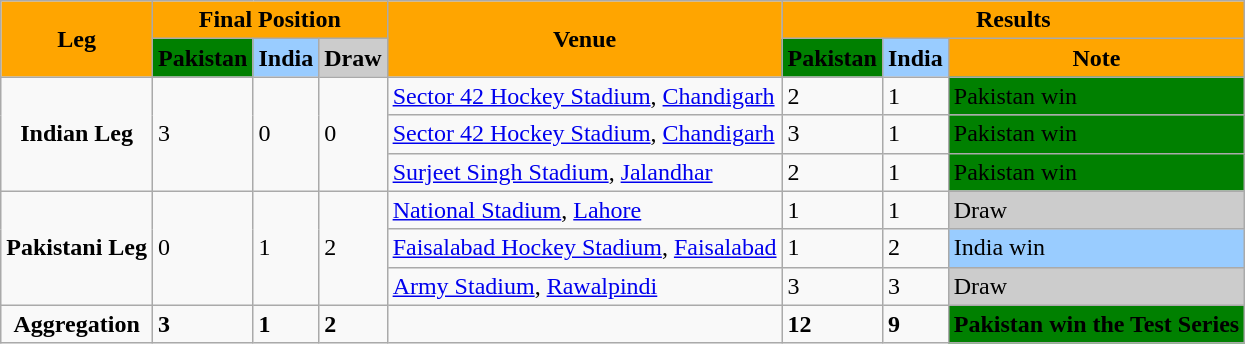<table class="wikitable">
<tr>
<th style="background:orange;" rowspan=2>Leg</th>
<th style="background:orange;" colspan=3>Final Position</th>
<th style="background:orange;" rowspan=2>Venue</th>
<th style="background:orange;" colspan=3>Results</th>
</tr>
<tr>
<th style="background:green;"> Pakistan</th>
<th style="background:#9cf;"> India</th>
<th style="background:#ccc;">Draw</th>
<th style="background:green;"> Pakistan</th>
<th style="background:#9cf;"> India</th>
<th style="background:orange;">Note</th>
</tr>
<tr>
<td style=text-align:center; rowspan=3><strong>Indian Leg</strong></td>
<td rowspan=3>3</td>
<td rowspan=3>0</td>
<td rowspan=3>0</td>
<td> <a href='#'>Sector 42 Hockey Stadium</a>, <a href='#'>Chandigarh</a></td>
<td>2</td>
<td>1</td>
<td style="background:green;"> Pakistan win</td>
</tr>
<tr>
<td> <a href='#'>Sector 42 Hockey Stadium</a>, <a href='#'>Chandigarh</a></td>
<td>3</td>
<td>1</td>
<td style="background:green;"> Pakistan win</td>
</tr>
<tr>
<td> <a href='#'>Surjeet Singh Stadium</a>, <a href='#'>Jalandhar</a></td>
<td>2</td>
<td>1</td>
<td style="background:green;"> Pakistan win</td>
</tr>
<tr>
<td style=text-align:center; rowspan=3><strong>Pakistani Leg</strong></td>
<td rowspan=3>0</td>
<td rowspan=3>1</td>
<td rowspan=3>2</td>
<td> <a href='#'>National Stadium</a>, <a href='#'>Lahore</a></td>
<td>1</td>
<td>1</td>
<td style="background:#ccc;">Draw</td>
</tr>
<tr>
<td> <a href='#'>Faisalabad Hockey Stadium</a>, <a href='#'>Faisalabad</a></td>
<td>1</td>
<td>2</td>
<td style="background:#9cf;"> India win</td>
</tr>
<tr>
<td> <a href='#'>Army Stadium</a>, <a href='#'>Rawalpindi</a></td>
<td>3</td>
<td>3</td>
<td style="background:#ccc;">Draw</td>
</tr>
<tr>
<td style=text-align:center;><strong>Aggregation</strong></td>
<td><strong>3</strong></td>
<td><strong>1</strong></td>
<td><strong>2</strong></td>
<td></td>
<td><strong>12</strong></td>
<td><strong>9</strong></td>
<td style="background:green;"> <strong>Pakistan win the Test Series</strong></td>
</tr>
</table>
